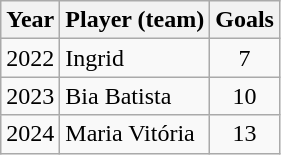<table class="wikitable">
<tr>
<th>Year</th>
<th>Player (team)</th>
<th>Goals</th>
</tr>
<tr>
<td>2022</td>
<td>Ingrid </td>
<td align="center">7</td>
</tr>
<tr>
<td>2023</td>
<td>Bia Batista </td>
<td align="center">10</td>
</tr>
<tr>
<td>2024</td>
<td>Maria Vitória </td>
<td align="center">13</td>
</tr>
</table>
